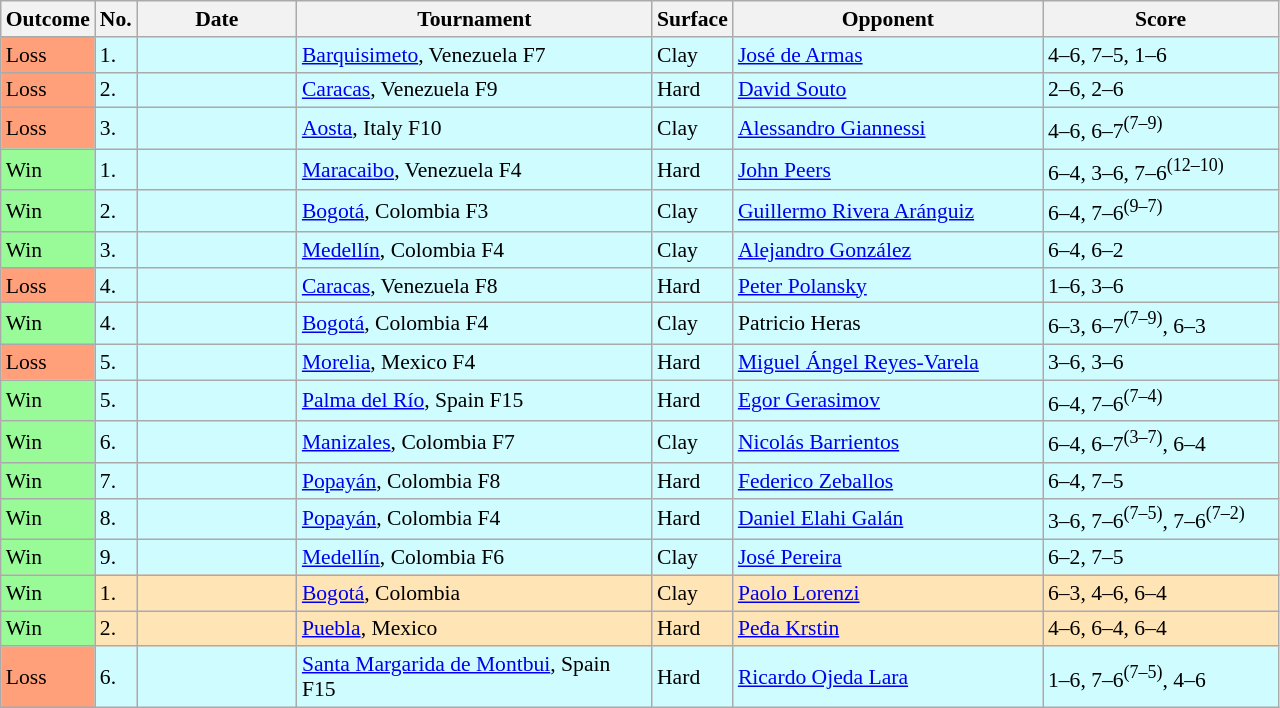<table class=wikitable style=font-size:90%>
<tr>
<th>Outcome</th>
<th>No.</th>
<th width=100>Date</th>
<th width=230>Tournament</th>
<th>Surface</th>
<th width=200>Opponent</th>
<th width=150>Score</th>
</tr>
<tr style="background:#cffcff;">
<td style="background:#ffa07a;">Loss</td>
<td>1.</td>
<td></td>
<td><a href='#'>Barquisimeto</a>, Venezuela F7</td>
<td>Clay</td>
<td> <a href='#'>José de Armas</a></td>
<td>4–6, 7–5, 1–6</td>
</tr>
<tr style="background:#cffcff;">
<td style="background:#ffa07a;">Loss</td>
<td>2.</td>
<td></td>
<td><a href='#'>Caracas</a>, Venezuela F9</td>
<td>Hard</td>
<td> <a href='#'>David Souto</a></td>
<td>2–6, 2–6</td>
</tr>
<tr style="background:#cffcff;">
<td style="background:#ffa07a;">Loss</td>
<td>3.</td>
<td></td>
<td><a href='#'>Aosta</a>, Italy F10</td>
<td>Clay</td>
<td> <a href='#'>Alessandro Giannessi</a></td>
<td>4–6, 6–7<sup>(7–9)</sup></td>
</tr>
<tr style="background:#cffcff;">
<td style="background:#98fb98;">Win</td>
<td>1.</td>
<td></td>
<td><a href='#'>Maracaibo</a>, Venezuela F4</td>
<td>Hard</td>
<td> <a href='#'>John Peers</a></td>
<td>6–4, 3–6, 7–6<sup>(12–10)</sup></td>
</tr>
<tr style="background:#cffcff;">
<td style="background:#98fb98;">Win</td>
<td>2.</td>
<td></td>
<td><a href='#'>Bogotá</a>, Colombia F3</td>
<td>Clay</td>
<td> <a href='#'>Guillermo Rivera Aránguiz</a></td>
<td>6–4, 7–6<sup>(9–7)</sup></td>
</tr>
<tr style="background:#cffcff;">
<td style="background:#98fb98;">Win</td>
<td>3.</td>
<td></td>
<td><a href='#'>Medellín</a>, Colombia F4</td>
<td>Clay</td>
<td> <a href='#'>Alejandro González</a></td>
<td>6–4, 6–2</td>
</tr>
<tr style="background:#cffcff;">
<td style="background:#ffa07a;">Loss</td>
<td>4.</td>
<td></td>
<td><a href='#'>Caracas</a>, Venezuela F8</td>
<td>Hard</td>
<td> <a href='#'>Peter Polansky</a></td>
<td>1–6, 3–6</td>
</tr>
<tr style="background:#cffcff;">
<td style="background:#98fb98;">Win</td>
<td>4.</td>
<td></td>
<td><a href='#'>Bogotá</a>, Colombia F4</td>
<td>Clay</td>
<td> Patricio Heras</td>
<td>6–3, 6–7<sup>(7–9)</sup>, 6–3</td>
</tr>
<tr style="background:#cffcff;">
<td style="background:#ffa07a;">Loss</td>
<td>5.</td>
<td></td>
<td><a href='#'>Morelia</a>, Mexico F4</td>
<td>Hard</td>
<td> <a href='#'>Miguel Ángel Reyes-Varela</a></td>
<td>3–6, 3–6</td>
</tr>
<tr style="background:#cffcff;">
<td style="background:#98fb98;">Win</td>
<td>5.</td>
<td></td>
<td><a href='#'>Palma del Río</a>, Spain F15</td>
<td>Hard</td>
<td> <a href='#'>Egor Gerasimov</a></td>
<td>6–4, 7–6<sup>(7–4)</sup></td>
</tr>
<tr style="background:#cffcff;">
<td style="background:#98fb98;">Win</td>
<td>6.</td>
<td></td>
<td><a href='#'>Manizales</a>, Colombia F7</td>
<td>Clay</td>
<td> <a href='#'>Nicolás Barrientos</a></td>
<td>6–4, 6–7<sup>(3–7)</sup>, 6–4</td>
</tr>
<tr style="background:#cffcff;">
<td style="background:#98fb98;">Win</td>
<td>7.</td>
<td></td>
<td><a href='#'>Popayán</a>, Colombia F8</td>
<td>Hard</td>
<td> <a href='#'>Federico Zeballos</a></td>
<td>6–4, 7–5</td>
</tr>
<tr style="background:#cffcff;">
<td style="background:#98fb98;">Win</td>
<td>8.</td>
<td></td>
<td><a href='#'>Popayán</a>, Colombia F4</td>
<td>Hard</td>
<td> <a href='#'>Daniel Elahi Galán</a></td>
<td>3–6, 7–6<sup>(7–5)</sup>, 7–6<sup>(7–2)</sup></td>
</tr>
<tr style="background:#cffcff;">
<td style="background:#98fb98;">Win</td>
<td>9.</td>
<td></td>
<td><a href='#'>Medellín</a>, Colombia F6</td>
<td>Clay</td>
<td> <a href='#'>José Pereira</a></td>
<td>6–2, 7–5</td>
</tr>
<tr bgcolor=moccasin>
<td style="background:#98fb98;">Win</td>
<td>1.</td>
<td></td>
<td><a href='#'>Bogotá</a>, Colombia</td>
<td>Clay</td>
<td> <a href='#'>Paolo Lorenzi</a></td>
<td>6–3, 4–6, 6–4</td>
</tr>
<tr bgcolor=moccasin>
<td style="background:#98fb98;">Win</td>
<td>2.</td>
<td></td>
<td><a href='#'>Puebla</a>, Mexico</td>
<td>Hard</td>
<td> <a href='#'>Peđa Krstin</a></td>
<td>4–6, 6–4, 6–4</td>
</tr>
<tr style="background:#cffcff;">
<td style="background:#ffa07a;">Loss</td>
<td>6.</td>
<td></td>
<td><a href='#'>Santa Margarida de Montbui</a>, Spain F15</td>
<td>Hard</td>
<td> <a href='#'>Ricardo Ojeda Lara</a></td>
<td>1–6, 7–6<sup>(7–5)</sup>, 4–6</td>
</tr>
</table>
